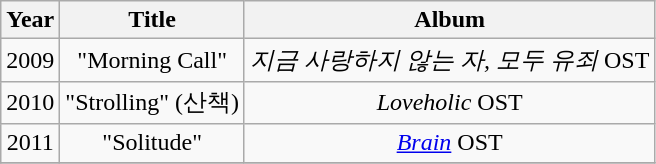<table class="wikitable" style="text-align: center;">
<tr>
<th>Year</th>
<th>Title</th>
<th>Album</th>
</tr>
<tr>
<td>2009</td>
<td>"Morning Call"</td>
<td><em>지금 사랑하지 않는 자, 모두 유죄</em> OST</td>
</tr>
<tr>
<td>2010</td>
<td>"Strolling" (산책)</td>
<td><em>Loveholic</em> OST</td>
</tr>
<tr>
<td>2011</td>
<td>"Solitude"</td>
<td><em><a href='#'>Brain</a></em> OST</td>
</tr>
<tr>
</tr>
</table>
